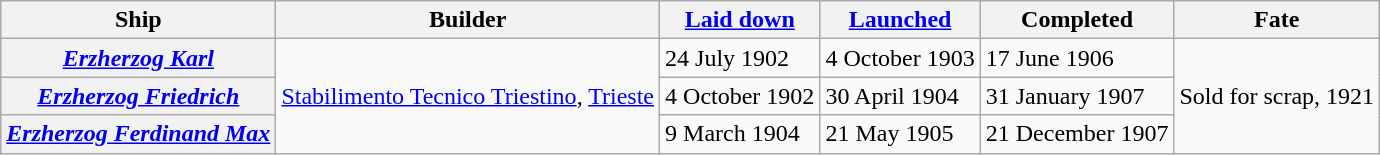<table class="wikitable plainrowheaders">
<tr>
<th scope="col">Ship</th>
<th scope="col">Builder</th>
<th scope="col"><a href='#'>Laid down</a></th>
<th scope="col"><a href='#'>Launched</a></th>
<th scope="col">Completed</th>
<th scope="col">Fate</th>
</tr>
<tr>
<th scope="row"><a href='#'><em>Erzherzog Karl</em></a></th>
<td rowspan=3><a href='#'>Stabilimento Tecnico Triestino</a>, <a href='#'>Trieste</a></td>
<td>24 July 1902</td>
<td>4 October 1903</td>
<td>17 June 1906</td>
<td rowspan=3>Sold for scrap, 1921</td>
</tr>
<tr>
<th scope="row"><a href='#'><em>Erzherzog Friedrich</em></a></th>
<td>4 October 1902</td>
<td>30 April 1904</td>
<td>31 January 1907</td>
</tr>
<tr>
<th scope="row"><a href='#'><em>Erzherzog Ferdinand Max</em></a></th>
<td>9 March 1904</td>
<td>21 May 1905</td>
<td>21 December 1907</td>
</tr>
</table>
